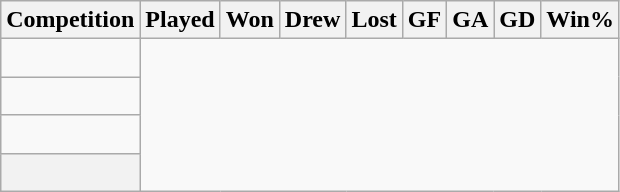<table class="wikitable sortable" style="text-align: center;">
<tr>
<th>Competition</th>
<th>Played</th>
<th>Won</th>
<th>Drew</th>
<th>Lost</th>
<th>GF</th>
<th>GA</th>
<th>GD</th>
<th>Win%</th>
</tr>
<tr>
<td align=left><br></td>
</tr>
<tr>
<td align=left><br></td>
</tr>
<tr>
<td align=left><br></td>
</tr>
<tr class="sortbottom">
<th><br></th>
</tr>
</table>
